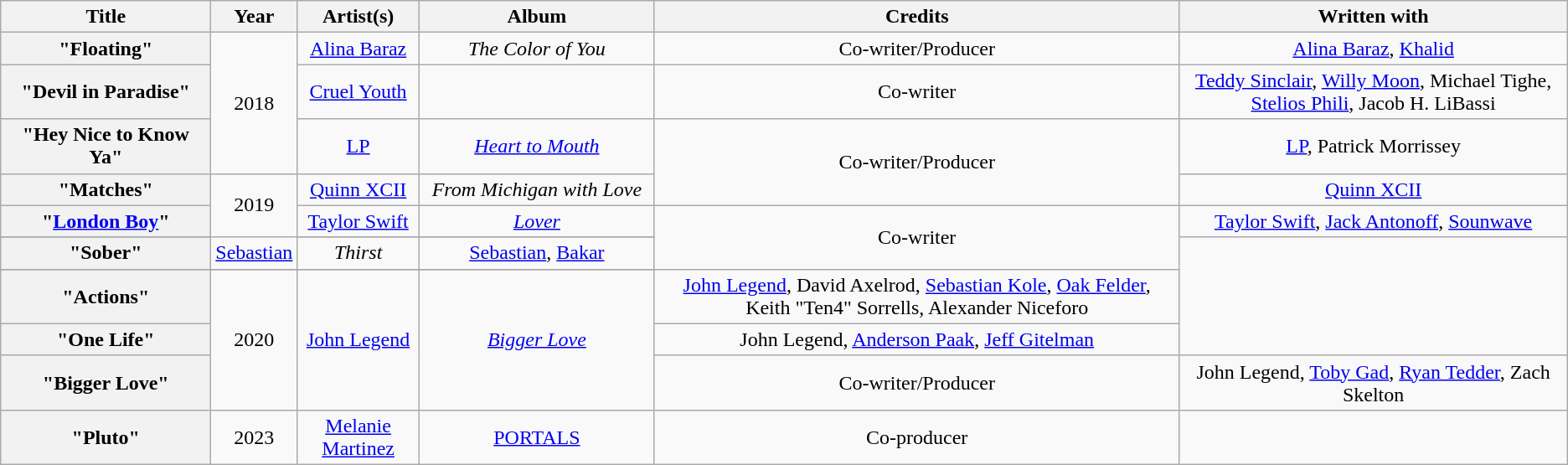<table class="wikitable plainrowheaders" style="text-align:center;">
<tr>
<th scope="col" style="width:160px;">Title</th>
<th scope="col">Year</th>
<th scope="col">Artist(s)</th>
<th scope="col" style="width:180px;">Album</th>
<th scope="col">Credits</th>
<th scope="col">Written with</th>
</tr>
<tr>
<th scope="row">"Floating"<br></th>
<td rowspan="3">2018</td>
<td><a href='#'>Alina Baraz</a></td>
<td><em>The Color of You</em></td>
<td>Co-writer/Producer</td>
<td><a href='#'>Alina Baraz</a>, <a href='#'>Khalid</a></td>
</tr>
<tr>
<th scope="row">"Devil in Paradise"</th>
<td><a href='#'>Cruel Youth</a></td>
<td></td>
<td>Co-writer</td>
<td><a href='#'>Teddy Sinclair</a>, <a href='#'>Willy Moon</a>, Michael Tighe, <a href='#'>Stelios Phili</a>, Jacob H. LiBassi</td>
</tr>
<tr>
<th scope="row">"Hey Nice to Know Ya"</th>
<td><a href='#'>LP</a></td>
<td><em><a href='#'>Heart to Mouth</a></em></td>
<td rowspan="2">Co-writer/Producer</td>
<td><a href='#'>LP</a>, Patrick Morrissey</td>
</tr>
<tr>
<th scope="row">"Matches"</th>
<td rowspan="3">2019</td>
<td><a href='#'>Quinn XCII</a></td>
<td><em>From Michigan with Love</em></td>
<td><a href='#'>Quinn XCII</a></td>
</tr>
<tr>
<th scope="row">"<a href='#'>London Boy</a>"</th>
<td><a href='#'>Taylor Swift</a></td>
<td><em><a href='#'>Lover</a></em></td>
<td rowspan="4">Co-writer</td>
<td><a href='#'>Taylor Swift</a>, <a href='#'>Jack Antonoff</a>, <a href='#'>Sounwave</a></td>
</tr>
<tr>
</tr>
<tr>
<th scope="row">"Sober"</th>
<td><a href='#'>Sebastian</a></td>
<td><em>Thirst</em></td>
<td><a href='#'>Sebastian</a>, <a href='#'>Bakar</a></td>
</tr>
<tr>
</tr>
<tr>
<th scope="row">"Actions"</th>
<td rowspan="3">2020</td>
<td rowspan="3"><a href='#'>John Legend</a></td>
<td rowspan="3"><em><a href='#'>Bigger Love</a></em></td>
<td><a href='#'>John Legend</a>, David Axelrod, <a href='#'>Sebastian Kole</a>, <a href='#'>Oak Felder</a>, Keith "Ten4" Sorrells, Alexander Niceforo</td>
</tr>
<tr>
<th scope="row">"One Life"</th>
<td>John Legend, <a href='#'>Anderson Paak</a>, <a href='#'>Jeff Gitelman</a></td>
</tr>
<tr>
<th scope="row">"Bigger Love"</th>
<td>Co-writer/Producer</td>
<td>John Legend, <a href='#'>Toby Gad</a>, <a href='#'>Ryan Tedder</a>, Zach Skelton</td>
</tr>
<tr>
<th scope="row">"Pluto"</th>
<td>2023</td>
<td><a href='#'>Melanie Martinez</a></td>
<td><a href='#'>PORTALS</a></td>
<td>Co-producer</td>
<td></td>
</tr>
</table>
